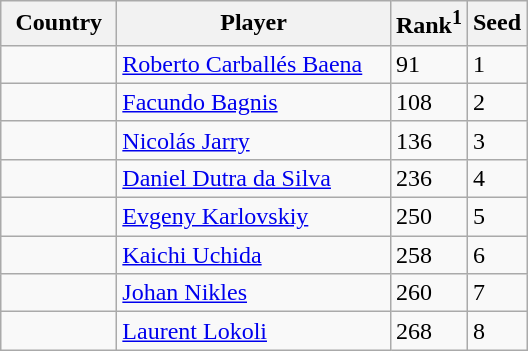<table class="sortable wikitable">
<tr>
<th width="70">Country</th>
<th width="175">Player</th>
<th>Rank<sup>1</sup></th>
<th>Seed</th>
</tr>
<tr>
<td></td>
<td><a href='#'>Roberto Carballés Baena</a></td>
<td>91</td>
<td>1</td>
</tr>
<tr>
<td></td>
<td><a href='#'>Facundo Bagnis</a></td>
<td>108</td>
<td>2</td>
</tr>
<tr>
<td></td>
<td><a href='#'>Nicolás Jarry</a></td>
<td>136</td>
<td>3</td>
</tr>
<tr>
<td></td>
<td><a href='#'>Daniel Dutra da Silva</a></td>
<td>236</td>
<td>4</td>
</tr>
<tr>
<td></td>
<td><a href='#'>Evgeny Karlovskiy</a></td>
<td>250</td>
<td>5</td>
</tr>
<tr>
<td></td>
<td><a href='#'>Kaichi Uchida</a></td>
<td>258</td>
<td>6</td>
</tr>
<tr>
<td></td>
<td><a href='#'>Johan Nikles</a></td>
<td>260</td>
<td>7</td>
</tr>
<tr>
<td></td>
<td><a href='#'>Laurent Lokoli</a></td>
<td>268</td>
<td>8</td>
</tr>
</table>
